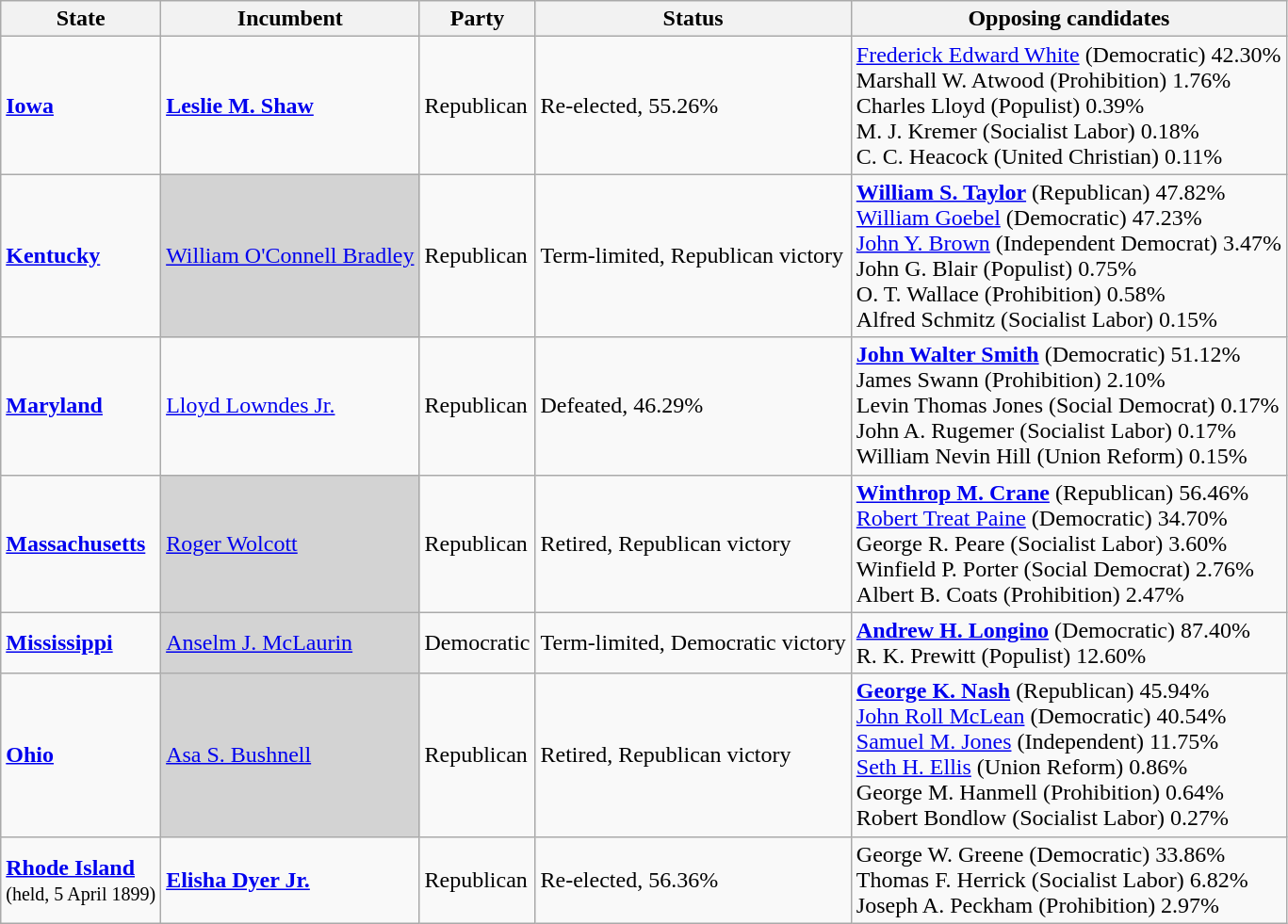<table class="wikitable">
<tr>
<th>State</th>
<th>Incumbent</th>
<th>Party</th>
<th>Status</th>
<th>Opposing candidates</th>
</tr>
<tr>
<td><strong><a href='#'>Iowa</a></strong></td>
<td><strong><a href='#'>Leslie M. Shaw</a></strong></td>
<td>Republican</td>
<td>Re-elected, 55.26%</td>
<td><a href='#'>Frederick Edward White</a> (Democratic) 42.30%<br>Marshall W. Atwood (Prohibition) 1.76%<br>Charles Lloyd (Populist) 0.39%<br>M. J. Kremer (Socialist Labor) 0.18%<br>C. C. Heacock (United Christian) 0.11%<br></td>
</tr>
<tr>
<td><strong><a href='#'>Kentucky</a></strong></td>
<td bgcolor="lightgrey"><a href='#'>William O'Connell Bradley</a></td>
<td>Republican</td>
<td>Term-limited, Republican victory</td>
<td><strong><a href='#'>William S. Taylor</a></strong> (Republican) 47.82%<br><a href='#'>William Goebel</a> (Democratic) 47.23%<br><a href='#'>John Y. Brown</a> (Independent Democrat) 3.47%<br>John G. Blair (Populist) 0.75%<br>O. T. Wallace (Prohibition) 0.58%<br>Alfred Schmitz (Socialist Labor) 0.15%<br></td>
</tr>
<tr>
<td><strong><a href='#'>Maryland</a></strong></td>
<td><a href='#'>Lloyd Lowndes Jr.</a></td>
<td>Republican</td>
<td>Defeated, 46.29%</td>
<td><strong><a href='#'>John Walter Smith</a></strong> (Democratic) 51.12%<br>James Swann (Prohibition) 2.10%<br>Levin Thomas Jones (Social Democrat) 0.17%<br>John A. Rugemer (Socialist Labor) 0.17%<br>William Nevin Hill (Union Reform) 0.15%<br></td>
</tr>
<tr>
<td><strong><a href='#'>Massachusetts</a></strong></td>
<td bgcolor="lightgrey"><a href='#'>Roger Wolcott</a></td>
<td>Republican</td>
<td>Retired, Republican victory</td>
<td><strong><a href='#'>Winthrop M. Crane</a></strong> (Republican) 56.46%<br><a href='#'>Robert Treat Paine</a> (Democratic) 34.70%<br>George R. Peare (Socialist Labor) 3.60%<br>Winfield P. Porter (Social Democrat) 2.76%<br>Albert B. Coats (Prohibition) 2.47%<br></td>
</tr>
<tr>
<td><strong><a href='#'>Mississippi</a></strong></td>
<td bgcolor="lightgrey"><a href='#'>Anselm J. McLaurin</a></td>
<td>Democratic</td>
<td>Term-limited, Democratic victory</td>
<td><strong><a href='#'>Andrew H. Longino</a></strong> (Democratic) 87.40%<br>R. K. Prewitt (Populist) 12.60%<br></td>
</tr>
<tr>
<td><strong><a href='#'>Ohio</a></strong></td>
<td bgcolor="lightgrey"><a href='#'>Asa S. Bushnell</a></td>
<td>Republican</td>
<td>Retired, Republican victory</td>
<td><strong><a href='#'>George K. Nash</a></strong> (Republican) 45.94%<br><a href='#'>John Roll McLean</a> (Democratic) 40.54%<br><a href='#'>Samuel M. Jones</a> (Independent) 11.75%<br><a href='#'>Seth H. Ellis</a> (Union Reform) 0.86%<br>George M. Hanmell (Prohibition) 0.64%<br>Robert Bondlow (Socialist Labor) 0.27%<br></td>
</tr>
<tr>
<td><strong><a href='#'>Rhode Island</a></strong><br><small>(held, 5 April 1899)</small></td>
<td><strong><a href='#'>Elisha Dyer Jr.</a></strong></td>
<td>Republican</td>
<td>Re-elected, 56.36%</td>
<td>George W. Greene (Democratic) 33.86%<br>Thomas F. Herrick (Socialist Labor) 6.82%<br>Joseph A. Peckham (Prohibition) 2.97%<br></td>
</tr>
</table>
